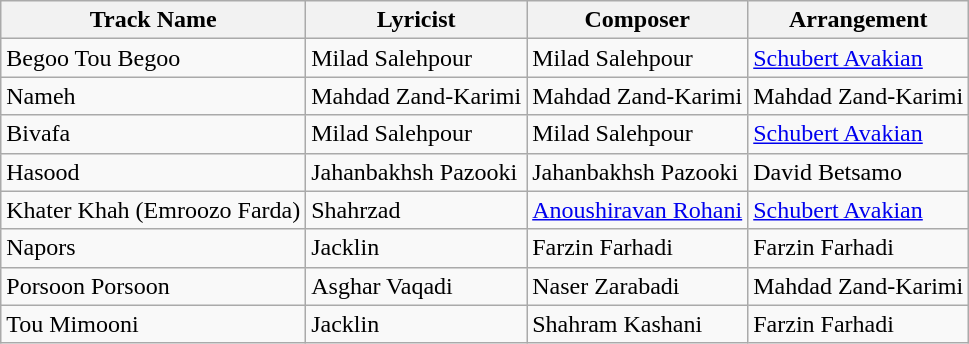<table class="wikitable">
<tr>
<th>Track Name</th>
<th>Lyricist</th>
<th>Composer</th>
<th>Arrangement</th>
</tr>
<tr>
<td><bdi>Begoo Tou Begoo</bdi></td>
<td>Milad Salehpour</td>
<td>Milad Salehpour</td>
<td><a href='#'>Schubert Avakian</a></td>
</tr>
<tr>
<td>Nameh</td>
<td>Mahdad Zand-Karimi</td>
<td>Mahdad Zand-Karimi</td>
<td>Mahdad Zand-Karimi</td>
</tr>
<tr>
<td>Bivafa</td>
<td>Milad Salehpour</td>
<td>Milad Salehpour</td>
<td><a href='#'>Schubert Avakian</a></td>
</tr>
<tr>
<td>Hasood</td>
<td>Jahanbakhsh Pazooki</td>
<td>Jahanbakhsh Pazooki</td>
<td>David Betsamo</td>
</tr>
<tr>
<td><bdi>Khater Khah (Emroozo Farda)</bdi></td>
<td>Shahrzad</td>
<td><a href='#'>Anoushiravan Rohani</a></td>
<td><a href='#'>Schubert Avakian</a></td>
</tr>
<tr>
<td>Napors</td>
<td>Jacklin</td>
<td>Farzin Farhadi</td>
<td>Farzin Farhadi</td>
</tr>
<tr>
<td>Porsoon Porsoon</td>
<td>Asghar Vaqadi</td>
<td>Naser Zarabadi</td>
<td>Mahdad Zand-Karimi</td>
</tr>
<tr>
<td>Tou Mimooni</td>
<td>Jacklin</td>
<td>Shahram Kashani</td>
<td>Farzin Farhadi</td>
</tr>
</table>
